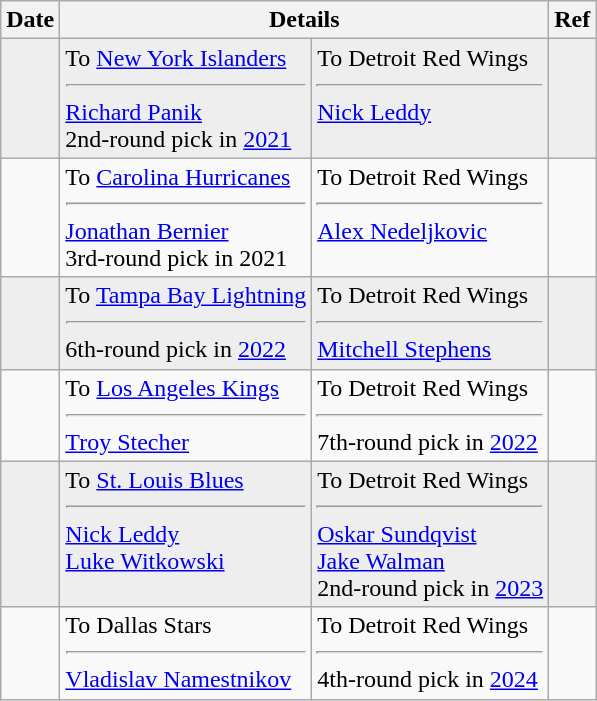<table class="wikitable">
<tr>
<th>Date</th>
<th colspan="2">Details</th>
<th>Ref</th>
</tr>
<tr style="background:#eee;">
<td></td>
<td valign="top">To <a href='#'>New York Islanders</a><hr><a href='#'>Richard Panik</a><br>2nd-round pick in <a href='#'>2021</a></td>
<td valign="top">To Detroit Red Wings<hr><a href='#'>Nick Leddy</a></td>
<td></td>
</tr>
<tr>
<td></td>
<td valign="top">To <a href='#'>Carolina Hurricanes</a><hr><a href='#'>Jonathan Bernier</a><br>3rd-round pick in 2021</td>
<td valign="top">To Detroit Red Wings<hr><a href='#'>Alex Nedeljkovic</a></td>
<td></td>
</tr>
<tr style="background:#eee;">
<td></td>
<td valign="top">To <a href='#'>Tampa Bay Lightning</a><hr>6th-round pick in <a href='#'>2022</a></td>
<td valign="top">To Detroit Red Wings<hr><a href='#'>Mitchell Stephens</a></td>
<td></td>
</tr>
<tr>
<td></td>
<td valign="top">To <a href='#'>Los Angeles Kings</a><hr><a href='#'>Troy Stecher</a></td>
<td valign="top">To Detroit Red Wings<hr>7th-round pick in <a href='#'>2022</a></td>
<td></td>
</tr>
<tr style="background:#eee;">
<td></td>
<td valign="top">To <a href='#'>St. Louis Blues</a><hr><a href='#'>Nick Leddy</a><br><a href='#'>Luke Witkowski</a></td>
<td valign="top">To Detroit Red Wings<hr><a href='#'>Oskar Sundqvist</a><br><a href='#'>Jake Walman</a><br>2nd-round pick in <a href='#'>2023</a></td>
<td></td>
</tr>
<tr>
<td></td>
<td valign="top">To Dallas Stars<hr><a href='#'>Vladislav Namestnikov</a></td>
<td valign="top">To Detroit Red Wings<hr>4th-round pick in <a href='#'>2024</a></td>
<td></td>
</tr>
</table>
